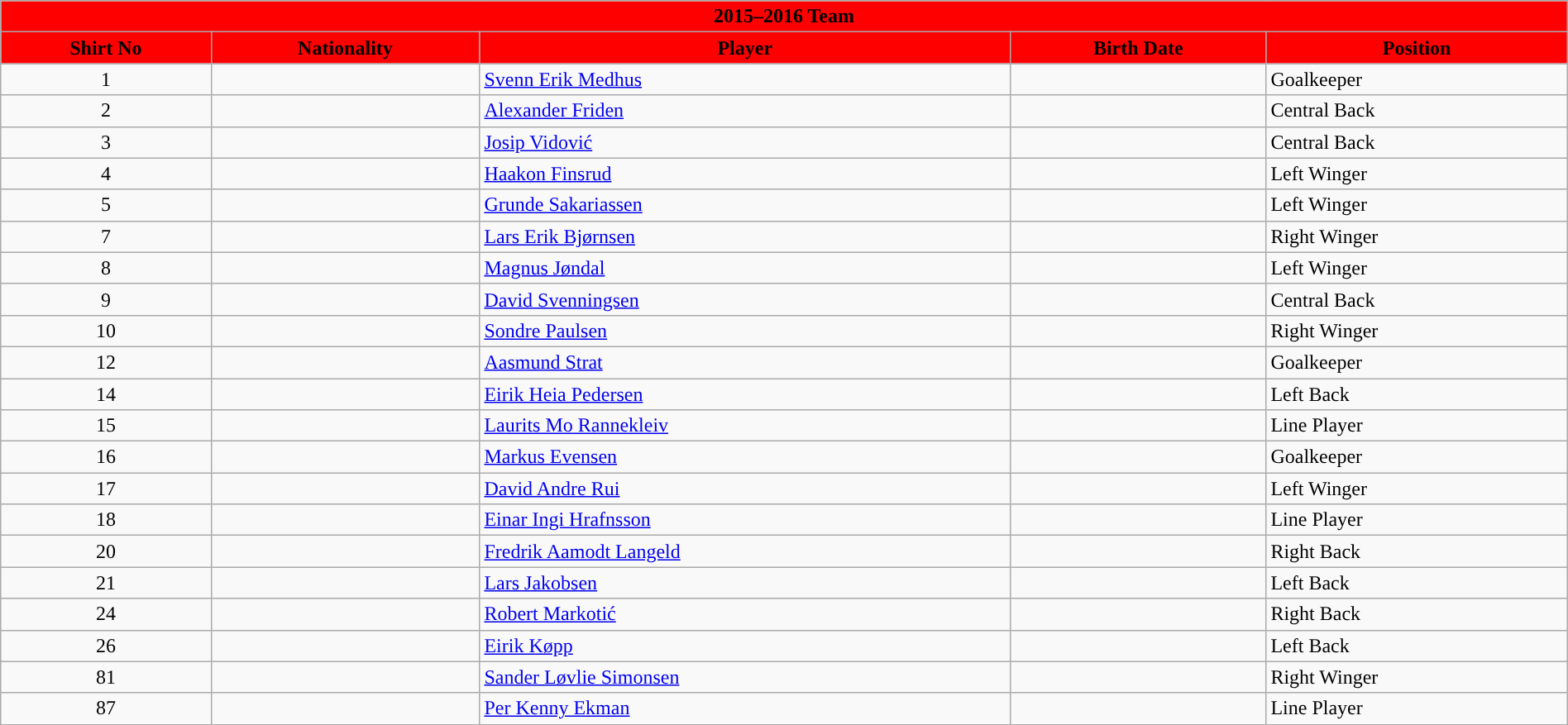<table class="wikitable collapsible collapsed" style="width:100%">
<tr>
<th colspan=5 style="background-color:#FF0000;color:#000000;text-align:center;"> <strong>2015–2016 Team</strong></th>
</tr>
<tr>
<th style="color:#000000; background:#FF0000">Shirt No</th>
<th style="color:#000000; background:#FF0000">Nationality</th>
<th style="color:#000000; background:#FF0000">Player</th>
<th style="color:#000000; background:#FF0000">Birth Date</th>
<th style="color:#000000; background:#FF0000">Position</th>
</tr>
<tr>
<td align=center>1</td>
<td></td>
<td><a href='#'>Svenn Erik Medhus</a></td>
<td></td>
<td>Goalkeeper</td>
</tr>
<tr>
<td align=center>2</td>
<td></td>
<td><a href='#'>Alexander Friden</a></td>
<td></td>
<td>Central Back</td>
</tr>
<tr>
<td align=center>3</td>
<td></td>
<td><a href='#'>Josip Vidović</a></td>
<td></td>
<td>Central Back</td>
</tr>
<tr>
<td align=center>4</td>
<td></td>
<td><a href='#'>Haakon Finsrud</a></td>
<td></td>
<td>Left Winger</td>
</tr>
<tr>
<td align=center>5</td>
<td></td>
<td><a href='#'>Grunde Sakariassen</a></td>
<td></td>
<td>Left Winger</td>
</tr>
<tr>
<td align=center>7</td>
<td></td>
<td><a href='#'>Lars Erik Bjørnsen</a></td>
<td></td>
<td>Right Winger</td>
</tr>
<tr>
<td align=center>8</td>
<td></td>
<td><a href='#'>Magnus Jøndal</a></td>
<td></td>
<td>Left Winger</td>
</tr>
<tr>
<td align=center>9</td>
<td></td>
<td><a href='#'>David Svenningsen</a></td>
<td></td>
<td>Central Back</td>
</tr>
<tr>
<td align=center>10</td>
<td></td>
<td><a href='#'>Sondre Paulsen</a></td>
<td></td>
<td>Right Winger</td>
</tr>
<tr>
<td align=center>12</td>
<td></td>
<td><a href='#'>Aasmund Strat</a></td>
<td></td>
<td>Goalkeeper</td>
</tr>
<tr>
<td align=center>14</td>
<td></td>
<td><a href='#'>Eirik Heia Pedersen</a></td>
<td></td>
<td>Left Back</td>
</tr>
<tr>
<td align=center>15</td>
<td></td>
<td><a href='#'>Laurits Mo Rannekleiv</a></td>
<td></td>
<td>Line Player</td>
</tr>
<tr>
<td align=center>16</td>
<td></td>
<td><a href='#'>Markus Evensen</a></td>
<td></td>
<td>Goalkeeper</td>
</tr>
<tr>
<td align=center>17</td>
<td></td>
<td><a href='#'>David Andre Rui</a></td>
<td></td>
<td>Left Winger</td>
</tr>
<tr>
<td align=center>18</td>
<td></td>
<td><a href='#'>Einar Ingi Hrafnsson</a></td>
<td></td>
<td>Line Player</td>
</tr>
<tr>
<td align=center>20</td>
<td></td>
<td><a href='#'>Fredrik Aamodt Langeld</a></td>
<td></td>
<td>Right Back</td>
</tr>
<tr>
<td align=center>21</td>
<td></td>
<td><a href='#'>Lars Jakobsen</a></td>
<td></td>
<td>Left Back</td>
</tr>
<tr>
<td align=center>24</td>
<td></td>
<td><a href='#'>Robert Markotić</a></td>
<td></td>
<td>Right Back</td>
</tr>
<tr>
<td align=center>26</td>
<td></td>
<td><a href='#'>Eirik Køpp</a></td>
<td></td>
<td>Left Back</td>
</tr>
<tr>
<td align=center>81</td>
<td></td>
<td><a href='#'>Sander Løvlie Simonsen</a></td>
<td></td>
<td>Right Winger</td>
</tr>
<tr>
<td align=center>87</td>
<td></td>
<td><a href='#'>Per Kenny Ekman</a></td>
<td></td>
<td>Line Player</td>
</tr>
</table>
